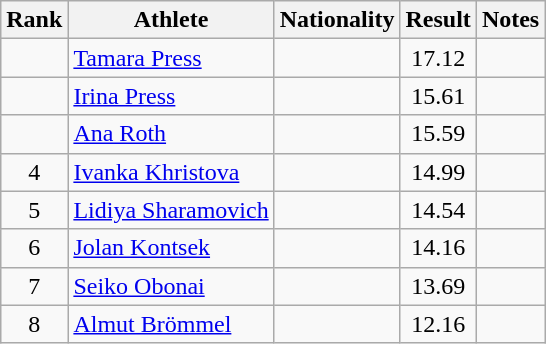<table class="wikitable sortable" style="text-align:center">
<tr>
<th>Rank</th>
<th>Athlete</th>
<th>Nationality</th>
<th>Result</th>
<th>Notes</th>
</tr>
<tr>
<td></td>
<td align=left><a href='#'>Tamara Press</a></td>
<td align=left></td>
<td>17.12</td>
<td></td>
</tr>
<tr>
<td></td>
<td align=left><a href='#'>Irina Press</a></td>
<td align=left></td>
<td>15.61</td>
<td></td>
</tr>
<tr>
<td></td>
<td align=left><a href='#'>Ana Roth</a></td>
<td align=left></td>
<td>15.59</td>
<td></td>
</tr>
<tr>
<td>4</td>
<td align=left><a href='#'>Ivanka Khristova</a></td>
<td align=left></td>
<td>14.99</td>
<td></td>
</tr>
<tr>
<td>5</td>
<td align=left><a href='#'>Lidiya Sharamovich</a></td>
<td align=left></td>
<td>14.54</td>
<td></td>
</tr>
<tr>
<td>6</td>
<td align=left><a href='#'>Jolan Kontsek</a></td>
<td align=left></td>
<td>14.16</td>
<td></td>
</tr>
<tr>
<td>7</td>
<td align=left><a href='#'>Seiko Obonai</a></td>
<td align=left></td>
<td>13.69</td>
<td></td>
</tr>
<tr>
<td>8</td>
<td align=left><a href='#'>Almut Brömmel</a></td>
<td align=left></td>
<td>12.16</td>
<td></td>
</tr>
</table>
